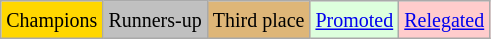<table class="wikitable">
<tr>
<td bgcolor=gold><small>Champions</small></td>
<td bgcolor=silver><small>Runners-up</small></td>
<td bgcolor=#deb678><small>Third place</small></td>
<td bgcolor="#DDFFDD"><small><a href='#'>Promoted</a></small></td>
<td bgcolor="#FFCCCC"><small><a href='#'>Relegated</a></small></td>
</tr>
</table>
